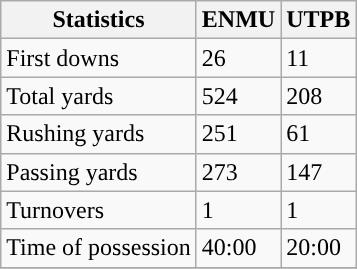<table class="wikitable" style="float: left;">
<tr>
<th>Statistics</th>
<th>ENMU</th>
<th>UTPB</th>
</tr>
<tr>
<td>First downs</td>
<td>26</td>
<td>11</td>
</tr>
<tr>
<td>Total yards</td>
<td>524</td>
<td>208</td>
</tr>
<tr>
<td>Rushing yards</td>
<td>251</td>
<td>61</td>
</tr>
<tr>
<td>Passing yards</td>
<td>273</td>
<td>147</td>
</tr>
<tr>
<td>Turnovers</td>
<td>1</td>
<td>1</td>
</tr>
<tr>
<td>Time of possession</td>
<td>40:00</td>
<td>20:00</td>
</tr>
<tr>
</tr>
</table>
